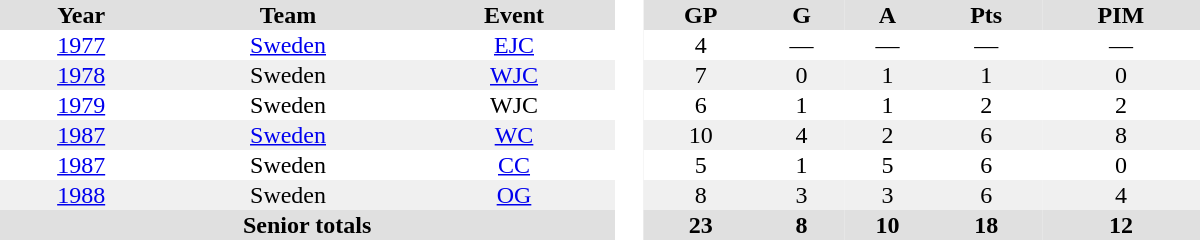<table border="0" cellpadding="1" cellspacing="0" style="text-align:center; width:50em">
<tr ALIGN="center" bgcolor="#e0e0e0">
<th>Year</th>
<th>Team</th>
<th>Event</th>
<th rowspan="99" bgcolor="#ffffff"> </th>
<th>GP</th>
<th>G</th>
<th>A</th>
<th>Pts</th>
<th>PIM</th>
</tr>
<tr>
<td><a href='#'>1977</a></td>
<td><a href='#'>Sweden</a></td>
<td><a href='#'>EJC</a></td>
<td>4</td>
<td>—</td>
<td>—</td>
<td>—</td>
<td>—</td>
</tr>
<tr bgcolor="#f0f0f0">
<td><a href='#'>1978</a></td>
<td>Sweden</td>
<td><a href='#'>WJC</a></td>
<td>7</td>
<td>0</td>
<td>1</td>
<td>1</td>
<td>0</td>
</tr>
<tr>
<td><a href='#'>1979</a></td>
<td>Sweden</td>
<td>WJC</td>
<td>6</td>
<td>1</td>
<td>1</td>
<td>2</td>
<td>2</td>
</tr>
<tr bgcolor="#f0f0f0">
<td><a href='#'>1987</a></td>
<td><a href='#'>Sweden</a></td>
<td><a href='#'>WC</a></td>
<td>10</td>
<td>4</td>
<td>2</td>
<td>6</td>
<td>8</td>
</tr>
<tr>
<td><a href='#'>1987</a></td>
<td>Sweden</td>
<td><a href='#'>CC</a></td>
<td>5</td>
<td>1</td>
<td>5</td>
<td>6</td>
<td>0</td>
</tr>
<tr bgcolor="#f0f0f0">
<td><a href='#'>1988</a></td>
<td>Sweden</td>
<td><a href='#'>OG</a></td>
<td>8</td>
<td>3</td>
<td>3</td>
<td>6</td>
<td>4</td>
</tr>
<tr bgcolor="#e0e0e0">
<th colspan=3>Senior totals</th>
<th>23</th>
<th>8</th>
<th>10</th>
<th>18</th>
<th>12</th>
</tr>
</table>
